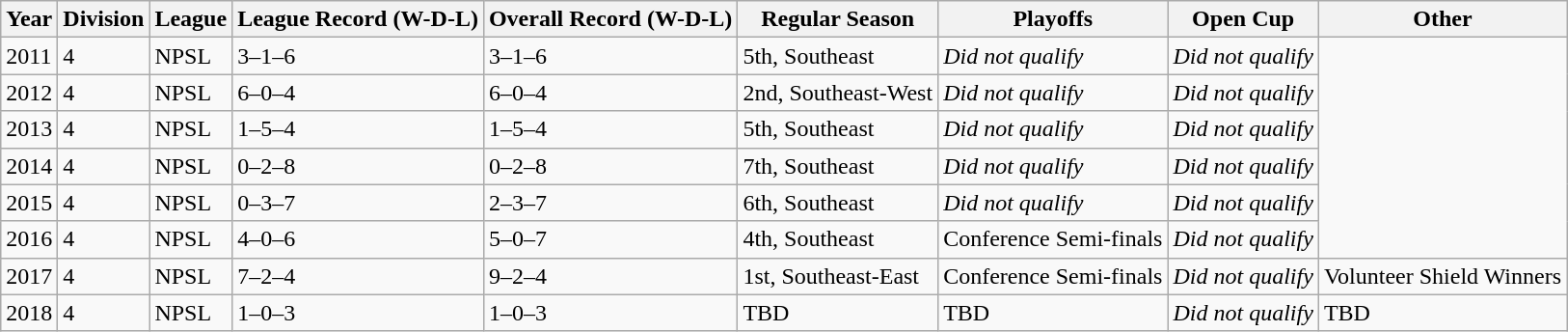<table class="wikitable">
<tr>
<th>Year</th>
<th>Division</th>
<th>League</th>
<th>League Record (W-D-L)</th>
<th>Overall Record (W-D-L)</th>
<th>Regular Season</th>
<th>Playoffs</th>
<th>Open Cup</th>
<th>Other</th>
</tr>
<tr>
<td>2011</td>
<td>4</td>
<td>NPSL</td>
<td>3–1–6</td>
<td>3–1–6</td>
<td>5th, Southeast</td>
<td><em>Did not qualify</em></td>
<td><em>Did not qualify</em></td>
</tr>
<tr>
<td>2012</td>
<td>4</td>
<td>NPSL</td>
<td>6–0–4</td>
<td>6–0–4</td>
<td>2nd, Southeast-West</td>
<td><em>Did not qualify</em></td>
<td><em>Did not qualify</em></td>
</tr>
<tr>
<td>2013</td>
<td>4</td>
<td>NPSL</td>
<td>1–5–4</td>
<td>1–5–4</td>
<td>5th, Southeast</td>
<td><em>Did not qualify</em></td>
<td><em>Did not qualify</em></td>
</tr>
<tr>
<td>2014</td>
<td>4</td>
<td>NPSL</td>
<td>0–2–8</td>
<td>0–2–8</td>
<td>7th, Southeast</td>
<td><em>Did not qualify</em></td>
<td><em>Did not qualify</em></td>
</tr>
<tr>
<td>2015</td>
<td>4</td>
<td>NPSL</td>
<td>0–3–7</td>
<td>2–3–7</td>
<td>6th, Southeast</td>
<td><em>Did not qualify</em></td>
<td><em>Did not qualify</em></td>
</tr>
<tr>
<td>2016</td>
<td>4</td>
<td>NPSL</td>
<td>4–0–6</td>
<td>5–0–7</td>
<td>4th, Southeast</td>
<td>Conference Semi-finals</td>
<td><em>Did not qualify</em></td>
</tr>
<tr>
<td>2017</td>
<td>4</td>
<td>NPSL</td>
<td>7–2–4</td>
<td>9–2–4</td>
<td>1st, Southeast-East</td>
<td>Conference Semi-finals</td>
<td><em>Did not qualify</em></td>
<td>Volunteer Shield Winners</td>
</tr>
<tr>
<td>2018</td>
<td>4</td>
<td>NPSL</td>
<td>1–0–3</td>
<td>1–0–3</td>
<td>TBD</td>
<td>TBD</td>
<td><em>Did not qualify</em></td>
<td>TBD</td>
</tr>
</table>
